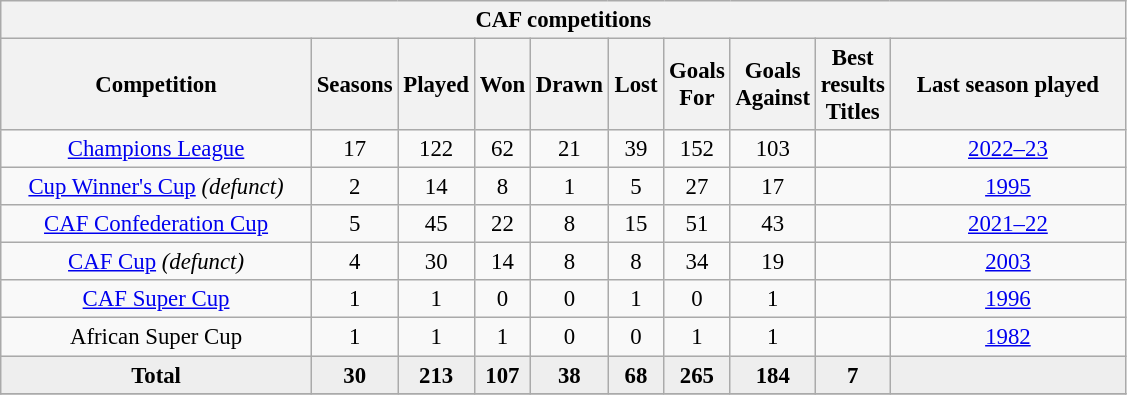<table class="wikitable" style="font-size:95%; text-align: center;">
<tr>
<th colspan="10">CAF competitions</th>
</tr>
<tr>
<th width="200">Competition</th>
<th width="30">Seasons</th>
<th width="30">Played</th>
<th width="30">Won</th>
<th width="30">Drawn</th>
<th width="30">Lost</th>
<th width="30">Goals For</th>
<th width="30">Goals Against</th>
<th width="30">Best results <br>Titles<br></th>
<th width="150">Last season played</th>
</tr>
<tr>
<td><a href='#'>Champions League</a></td>
<td>17</td>
<td>122</td>
<td>62</td>
<td>21</td>
<td>39</td>
<td>152</td>
<td>103</td>
<td> </td>
<td><a href='#'>2022–23</a></td>
</tr>
<tr>
<td><a href='#'>Cup Winner's Cup</a> <em>(defunct)</em></td>
<td>2</td>
<td>14</td>
<td>8</td>
<td>1</td>
<td>5</td>
<td>27</td>
<td>17</td>
<td></td>
<td><a href='#'>1995</a></td>
</tr>
<tr>
<td><a href='#'>CAF Confederation Cup</a></td>
<td>5</td>
<td>45</td>
<td>22</td>
<td>8</td>
<td>15</td>
<td>51</td>
<td>43</td>
<td></td>
<td><a href='#'>2021–22</a></td>
</tr>
<tr>
<td><a href='#'>CAF Cup</a> <em>(defunct)</em></td>
<td>4</td>
<td>30</td>
<td>14</td>
<td>8</td>
<td>8</td>
<td>34</td>
<td>19</td>
<td></td>
<td><a href='#'>2003</a></td>
</tr>
<tr>
<td><a href='#'>CAF Super Cup</a></td>
<td>1</td>
<td>1</td>
<td>0</td>
<td>0</td>
<td>1</td>
<td>0</td>
<td>1</td>
<td></td>
<td><a href='#'>1996</a></td>
</tr>
<tr>
<td>African Super Cup</td>
<td>1</td>
<td>1</td>
<td>1</td>
<td>0</td>
<td>0</td>
<td>1</td>
<td>1</td>
<td></td>
<td><a href='#'>1982</a></td>
</tr>
<tr bgcolor=#EEEEEE>
<td><strong>Total</strong></td>
<td><strong>30</strong></td>
<td><strong>213</strong></td>
<td><strong>107</strong></td>
<td><strong>38</strong></td>
<td><strong>68</strong></td>
<td><strong>265</strong></td>
<td><strong>184</strong></td>
<td><strong>7</strong></td>
<td></td>
</tr>
<tr>
</tr>
</table>
